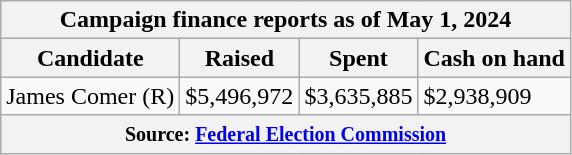<table class="wikitable sortable">
<tr>
<th colspan=4>Campaign finance reports as of May 1, 2024</th>
</tr>
<tr style="text-align:center;">
<th>Candidate</th>
<th>Raised</th>
<th>Spent</th>
<th>Cash on hand</th>
</tr>
<tr>
<td>James Comer (R)</td>
<td>$5,496,972</td>
<td>$3,635,885</td>
<td>$2,938,909</td>
</tr>
<tr>
<th colspan="4"><small>Source: <a href='#'>Federal Election Commission</a></small></th>
</tr>
</table>
